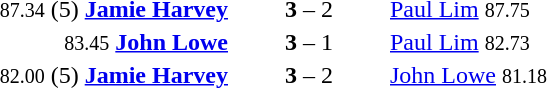<table style="text-align:center">
<tr>
<th width=223></th>
<th width=100></th>
<th width=223></th>
</tr>
<tr>
<td align=right><small>87.34</small> (5) <strong><a href='#'>Jamie Harvey</a></strong> </td>
<td><strong>3</strong> – 2</td>
<td align=left> <a href='#'>Paul Lim</a> <small>87.75</small></td>
</tr>
<tr>
<td align=right><small>83.45</small> <strong><a href='#'>John Lowe</a></strong> </td>
<td><strong>3</strong> – 1</td>
<td align=left> <a href='#'>Paul Lim</a> <small>82.73</small></td>
</tr>
<tr>
<td align=right><small>82.00</small> (5) <strong><a href='#'>Jamie Harvey</a></strong> </td>
<td><strong>3</strong> – 2</td>
<td align=left> <a href='#'>John Lowe</a> <small>81.18</small></td>
</tr>
</table>
